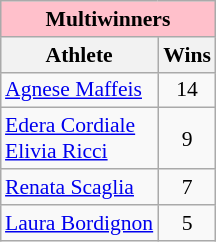<table class="wikitable" style="margin-left: auto; margin-right: auto; border: none; font-size:90%; text-align:left">
<tr>
<td bgcolor=pink align=center colspan=2><strong>Multiwinners</strong></td>
</tr>
<tr>
<th>Athlete</th>
<th>Wins</th>
</tr>
<tr>
<td><a href='#'>Agnese Maffeis</a></td>
<td align=center>14</td>
</tr>
<tr>
<td><a href='#'>Edera Cordiale</a><br><a href='#'>Elivia Ricci</a></td>
<td align=center>9</td>
</tr>
<tr>
<td><a href='#'>Renata Scaglia</a></td>
<td align=center>7</td>
</tr>
<tr>
<td><a href='#'>Laura Bordignon</a></td>
<td align=center>5</td>
</tr>
</table>
